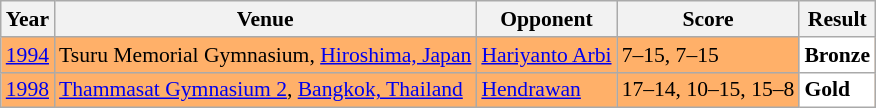<table class="sortable wikitable" style="font-size: 90%;">
<tr>
<th>Year</th>
<th>Venue</th>
<th>Opponent</th>
<th>Score</th>
<th>Result</th>
</tr>
<tr style="background:#FFB069">
<td align="center"><a href='#'>1994</a></td>
<td align="left">Tsuru Memorial Gymnasium, <a href='#'>Hiroshima, Japan</a></td>
<td align="left"> <a href='#'>Hariyanto Arbi</a></td>
<td align="left">7–15, 7–15</td>
<td style="text-align:left; background:white"> <strong>Bronze</strong></td>
</tr>
<tr style="background:#FFB069">
<td align="center"><a href='#'>1998</a></td>
<td align="left"><a href='#'>Thammasat Gymnasium 2</a>, <a href='#'>Bangkok, Thailand</a></td>
<td align="left"> <a href='#'>Hendrawan</a></td>
<td align="left">17–14, 10–15, 15–8</td>
<td style="text-align:left; background:white"> <strong>Gold</strong></td>
</tr>
</table>
